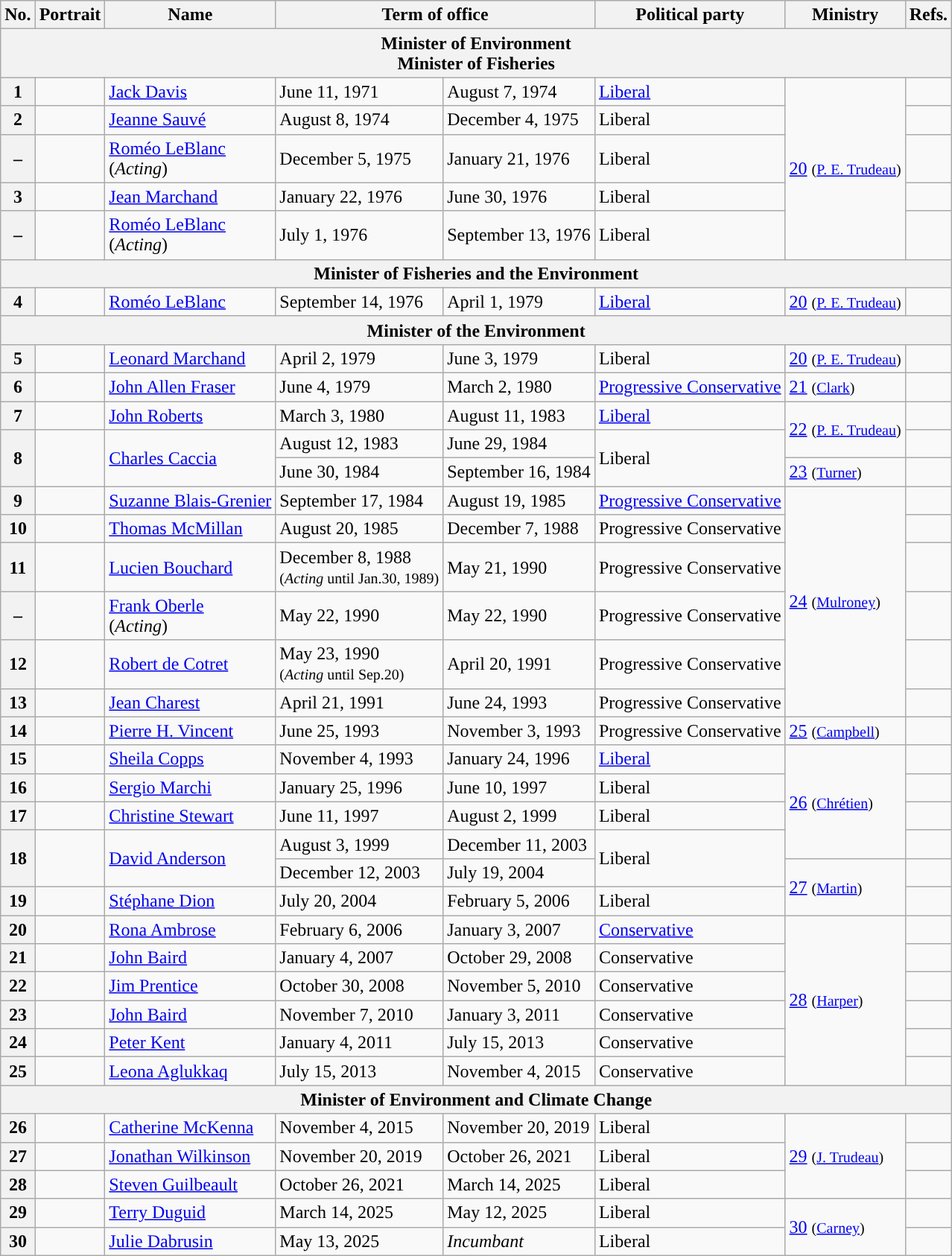<table class="wikitable">
<tr>
<th>No.</th>
<th>Portrait</th>
<th>Name</th>
<th colspan=2>Term of office</th>
<th>Political party</th>
<th>Ministry</th>
<th>Refs.</th>
</tr>
<tr>
<th colspan=8>Minister of Environment<br>Minister of Fisheries</th>
</tr>
<tr>
<th style="background:">1</th>
<td></td>
<td><a href='#'>Jack Davis</a></td>
<td>June 11, 1971</td>
<td>August 7, 1974</td>
<td><a href='#'>Liberal</a></td>
<td rowspan=5><a href='#'>20</a> <small>(<a href='#'>P. E. Trudeau</a>)</small></td>
<td></td>
</tr>
<tr>
<th style="background:">2</th>
<td></td>
<td><a href='#'>Jeanne Sauvé</a></td>
<td>August 8, 1974</td>
<td>December 4, 1975</td>
<td>Liberal</td>
<td></td>
</tr>
<tr>
<th style="background:">–</th>
<td></td>
<td><a href='#'>Roméo LeBlanc</a><br>(<em>Acting</em>)</td>
<td>December 5, 1975</td>
<td>January 21, 1976</td>
<td>Liberal</td>
<td></td>
</tr>
<tr>
<th style="background:">3</th>
<td></td>
<td><a href='#'>Jean Marchand</a></td>
<td>January 22, 1976</td>
<td>June 30, 1976</td>
<td>Liberal</td>
<td></td>
</tr>
<tr>
<th style="background:">–</th>
<td></td>
<td><a href='#'>Roméo LeBlanc</a><br>(<em>Acting</em>)</td>
<td>July 1, 1976</td>
<td>September 13, 1976</td>
<td>Liberal</td>
<td></td>
</tr>
<tr>
<th colspan=8>Minister of Fisheries and the Environment</th>
</tr>
<tr>
<th style="background:">4</th>
<td></td>
<td><a href='#'>Roméo LeBlanc</a></td>
<td>September 14, 1976</td>
<td>April 1, 1979</td>
<td><a href='#'>Liberal</a></td>
<td><a href='#'>20</a> <small>(<a href='#'>P. E. Trudeau</a>)</small></td>
<td></td>
</tr>
<tr>
<th colspan=8>Minister of the Environment</th>
</tr>
<tr>
<th style="background:">5</th>
<td></td>
<td><a href='#'>Leonard Marchand</a></td>
<td>April 2, 1979</td>
<td>June 3, 1979</td>
<td>Liberal</td>
<td><a href='#'>20</a> <small>(<a href='#'>P. E. Trudeau</a>)</small></td>
<td></td>
</tr>
<tr>
<th style="background:">6</th>
<td></td>
<td><a href='#'>John Allen Fraser</a></td>
<td>June 4, 1979</td>
<td>March 2, 1980</td>
<td><a href='#'>Progressive Conservative</a></td>
<td><a href='#'>21</a> <small>(<a href='#'>Clark</a>)</small></td>
<td></td>
</tr>
<tr>
<th style="background:">7</th>
<td></td>
<td><a href='#'>John Roberts</a></td>
<td>March 3, 1980</td>
<td>August 11, 1983</td>
<td><a href='#'>Liberal</a></td>
<td rowspan=2><a href='#'>22</a> <small>(<a href='#'>P. E. Trudeau</a>)</small></td>
<td></td>
</tr>
<tr>
<th rowspan=2 style="background:">8</th>
<td rowspan=2></td>
<td rowspan=2><a href='#'>Charles Caccia</a></td>
<td>August 12, 1983</td>
<td>June 29, 1984</td>
<td rowspan=2>Liberal</td>
<td></td>
</tr>
<tr>
<td>June 30, 1984</td>
<td>September 16, 1984</td>
<td><a href='#'>23</a> <small>(<a href='#'>Turner</a>)</small></td>
<td></td>
</tr>
<tr>
<th style="background:">9</th>
<td></td>
<td><a href='#'>Suzanne Blais-Grenier</a></td>
<td>September 17, 1984</td>
<td>August 19, 1985</td>
<td><a href='#'>Progressive Conservative</a></td>
<td rowspan=6><a href='#'>24</a> <small>(<a href='#'>Mulroney</a>)</small></td>
<td></td>
</tr>
<tr>
<th style="background:">10</th>
<td></td>
<td><a href='#'>Thomas McMillan</a></td>
<td>August 20, 1985</td>
<td>December 7, 1988</td>
<td>Progressive Conservative</td>
<td></td>
</tr>
<tr>
<th style="background:">11</th>
<td></td>
<td><a href='#'>Lucien Bouchard</a></td>
<td>December 8, 1988<br><small>(<em>Acting</em> until Jan.30, 1989)</small></td>
<td>May 21, 1990</td>
<td>Progressive Conservative</td>
<td></td>
</tr>
<tr>
<th style="background:">–</th>
<td></td>
<td><a href='#'>Frank Oberle</a><br>(<em>Acting</em>)</td>
<td>May 22, 1990</td>
<td>May 22, 1990</td>
<td>Progressive Conservative</td>
<td></td>
</tr>
<tr>
<th style="background:">12</th>
<td></td>
<td><a href='#'>Robert de Cotret</a></td>
<td>May 23, 1990<br><small>(<em>Acting</em> until Sep.20)</small></td>
<td>April 20, 1991</td>
<td>Progressive Conservative</td>
<td></td>
</tr>
<tr>
<th style="background:">13</th>
<td></td>
<td><a href='#'>Jean Charest</a></td>
<td>April 21, 1991</td>
<td>June 24, 1993</td>
<td>Progressive Conservative</td>
<td></td>
</tr>
<tr>
<th style="background:">14</th>
<td></td>
<td><a href='#'>Pierre H. Vincent</a></td>
<td>June 25, 1993</td>
<td>November 3, 1993</td>
<td>Progressive Conservative</td>
<td><a href='#'>25</a> <small>(<a href='#'>Campbell</a>)</small></td>
<td></td>
</tr>
<tr>
<th style="background:">15</th>
<td></td>
<td><a href='#'>Sheila Copps</a></td>
<td>November 4, 1993</td>
<td>January 24, 1996</td>
<td><a href='#'>Liberal</a></td>
<td rowspan=4><a href='#'>26</a> <small>(<a href='#'>Chrétien</a>)</small></td>
<td></td>
</tr>
<tr>
<th style="background:">16</th>
<td></td>
<td><a href='#'>Sergio Marchi</a></td>
<td>January 25, 1996</td>
<td>June 10, 1997</td>
<td>Liberal</td>
<td></td>
</tr>
<tr>
<th style="background:">17</th>
<td></td>
<td><a href='#'>Christine Stewart</a></td>
<td>June 11, 1997</td>
<td>August 2, 1999</td>
<td>Liberal</td>
<td></td>
</tr>
<tr>
<th rowspan=2 style="background:">18</th>
<td rowspan=2></td>
<td rowspan=2><a href='#'>David Anderson</a></td>
<td>August 3, 1999</td>
<td>December 11, 2003</td>
<td rowspan=2>Liberal</td>
<td></td>
</tr>
<tr>
<td>December 12, 2003</td>
<td>July 19, 2004</td>
<td rowspan=2><a href='#'>27</a> <small>(<a href='#'>Martin</a>)</small></td>
<td></td>
</tr>
<tr>
<th style="background:">19</th>
<td></td>
<td><a href='#'>Stéphane Dion</a></td>
<td>July 20, 2004</td>
<td>February 5, 2006</td>
<td>Liberal</td>
<td></td>
</tr>
<tr>
<th style="background:">20</th>
<td></td>
<td><a href='#'>Rona Ambrose</a></td>
<td>February 6, 2006</td>
<td>January 3, 2007</td>
<td><a href='#'>Conservative</a></td>
<td rowspan=6><a href='#'>28</a> <small>(<a href='#'>Harper</a>)</small></td>
<td></td>
</tr>
<tr>
<th style="background:">21</th>
<td></td>
<td><a href='#'>John Baird</a></td>
<td>January 4, 2007</td>
<td>October 29, 2008</td>
<td>Conservative</td>
<td></td>
</tr>
<tr>
<th style="background:">22</th>
<td></td>
<td><a href='#'>Jim Prentice</a></td>
<td>October 30, 2008</td>
<td>November 5, 2010</td>
<td>Conservative</td>
<td></td>
</tr>
<tr>
<th style="background:">23</th>
<td></td>
<td><a href='#'>John Baird</a></td>
<td>November 7, 2010</td>
<td>January 3, 2011</td>
<td>Conservative</td>
<td></td>
</tr>
<tr>
<th style="background:">24</th>
<td></td>
<td><a href='#'>Peter Kent</a></td>
<td>January 4, 2011</td>
<td>July 15, 2013</td>
<td>Conservative</td>
<td></td>
</tr>
<tr>
<th style="background:">25</th>
<td></td>
<td><a href='#'>Leona Aglukkaq</a></td>
<td>July 15, 2013</td>
<td>November 4, 2015</td>
<td>Conservative</td>
<td></td>
</tr>
<tr>
<th colspan=8>Minister of Environment and Climate Change</th>
</tr>
<tr>
<th style="background:">26</th>
<td></td>
<td><a href='#'>Catherine McKenna</a></td>
<td>November 4, 2015</td>
<td>November 20, 2019</td>
<td>Liberal</td>
<td rowspan=3><a href='#'>29</a> <small>(<a href='#'>J. Trudeau</a>)</small></td>
<td></td>
</tr>
<tr>
<th style="background:">27</th>
<td></td>
<td><a href='#'>Jonathan Wilkinson</a></td>
<td>November 20, 2019</td>
<td>October 26, 2021</td>
<td>Liberal</td>
<td></td>
</tr>
<tr>
<th style="background:">28</th>
<td></td>
<td><a href='#'>Steven Guilbeault</a></td>
<td>October 26, 2021</td>
<td>March 14, 2025</td>
<td>Liberal</td>
<td></td>
</tr>
<tr>
<th style="background:">29</th>
<td></td>
<td><a href='#'>Terry Duguid</a></td>
<td>March 14, 2025</td>
<td>May 12, 2025</td>
<td>Liberal</td>
<td rowspan=2><a href='#'>30</a> <small>(<a href='#'>Carney</a>)</small></td>
<td></td>
</tr>
<tr>
<th style="background:">30</th>
<td></td>
<td><a href='#'>Julie Dabrusin</a></td>
<td>May 13, 2025</td>
<td><em>Incumbant</em></td>
<td>Liberal</td>
</tr>
</table>
